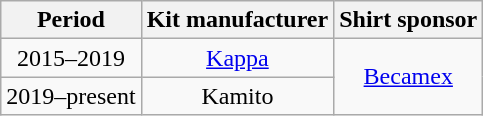<table class="wikitable" style="text-align: center">
<tr>
<th>Period</th>
<th>Kit manufacturer</th>
<th>Shirt sponsor</th>
</tr>
<tr>
<td>2015–2019</td>
<td> <a href='#'>Kappa</a></td>
<td rowspan="2"><a href='#'>Becamex</a></td>
</tr>
<tr>
<td>2019–present</td>
<td> Kamito</td>
</tr>
</table>
